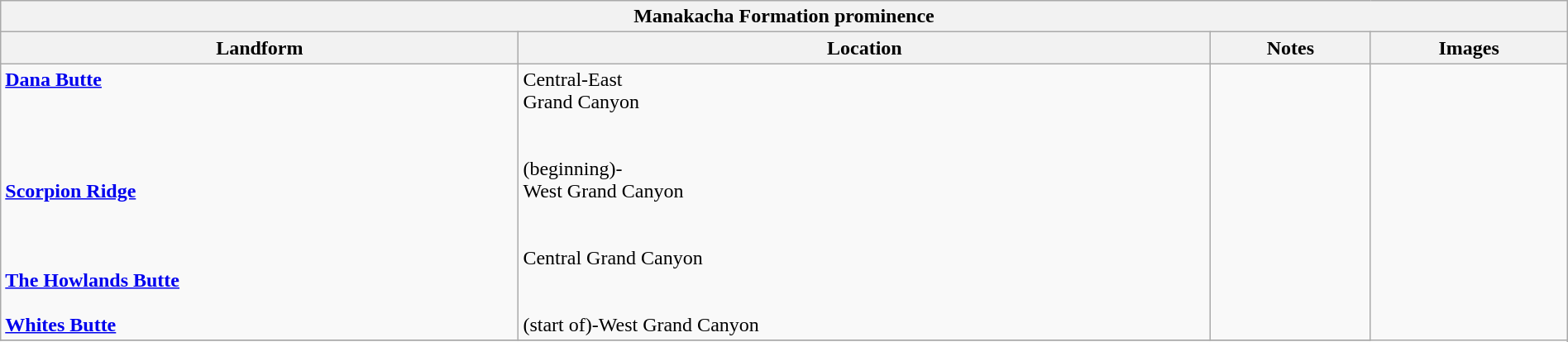<table class="wikitable" align="center" width="100%">
<tr>
<th colspan="5" align="center"><strong>Manakacha Formation prominence</strong></th>
</tr>
<tr>
<th>Landform</th>
<th>Location</th>
<th>Notes</th>
<th>Images</th>
</tr>
<tr>
<td><strong><a href='#'>Dana Butte</a></strong> <br><br><br><br><br><strong><a href='#'>Scorpion Ridge</a></strong><br><br><br><br><strong><a href='#'>The Howlands Butte</a></strong><br><br><strong><a href='#'>Whites Butte</a></strong></td>
<td>Central-East<br>Grand Canyon <br><br><br>(beginning)-<br>West Grand Canyon <br><br><br>Central Grand Canyon <br><br><br>(start of)-West Grand Canyon</td>
<td></td>
<td rowspan="99"><br> <br> <br> <br></td>
</tr>
<tr>
</tr>
</table>
